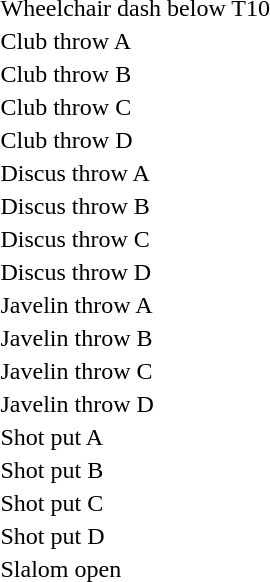<table>
<tr>
<td>Wheelchair dash below T10<br></td>
<td></td>
<td></td>
<td></td>
</tr>
<tr>
<td>Club throw A<br></td>
<td></td>
<td></td>
<td></td>
</tr>
<tr>
<td>Club throw B<br></td>
<td></td>
<td></td>
<td></td>
</tr>
<tr>
<td>Club throw C<br></td>
<td></td>
<td></td>
<td></td>
</tr>
<tr>
<td>Club throw D<br></td>
<td></td>
<td></td>
<td></td>
</tr>
<tr>
<td>Discus throw A<br></td>
<td></td>
<td></td>
<td></td>
</tr>
<tr>
<td>Discus throw B<br></td>
<td></td>
<td></td>
<td></td>
</tr>
<tr>
<td>Discus throw C<br></td>
<td></td>
<td></td>
<td></td>
</tr>
<tr>
<td>Discus throw D<br></td>
<td></td>
<td></td>
<td></td>
</tr>
<tr>
<td>Javelin throw A<br></td>
<td></td>
<td></td>
<td></td>
</tr>
<tr>
<td>Javelin throw B<br></td>
<td></td>
<td></td>
<td></td>
</tr>
<tr>
<td>Javelin throw C<br></td>
<td></td>
<td></td>
<td></td>
</tr>
<tr>
<td>Javelin throw D<br></td>
<td></td>
<td></td>
<td></td>
</tr>
<tr>
<td>Shot put A<br></td>
<td></td>
<td></td>
<td></td>
</tr>
<tr>
<td>Shot put B<br></td>
<td></td>
<td></td>
<td></td>
</tr>
<tr>
<td>Shot put C<br></td>
<td></td>
<td></td>
<td></td>
</tr>
<tr>
<td>Shot put D<br></td>
<td></td>
<td></td>
<td></td>
</tr>
<tr>
<td>Slalom open<br></td>
<td></td>
<td></td>
<td></td>
</tr>
</table>
